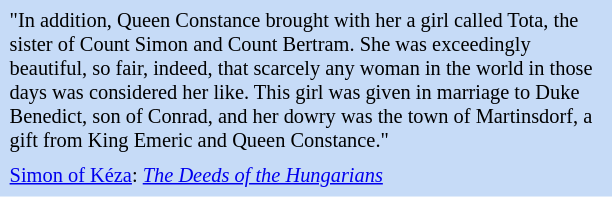<table class="toccolours" style="float: right; margin-left: 2em; margin-right: 1em; font-size: 85%; background:#c6dbf7; color:black; width:30em; max-width: 40%;" cellspacing="5">
<tr>
<td style="text-align: left;">"In addition, Queen Constance brought with her a girl called Tota, the sister of Count Simon and Count Bertram. She was exceedingly beautiful, so fair, indeed, that scarcely any woman in the world in those days was considered her like. This girl was given in marriage to Duke Benedict, son of Conrad, and her dowry was the town of Martinsdorf, a gift from King Emeric and Queen Constance."</td>
</tr>
<tr>
<td style="text-align: left;"><a href='#'>Simon of Kéza</a>: <em><a href='#'>The Deeds of the Hungarians</a></em></td>
</tr>
</table>
